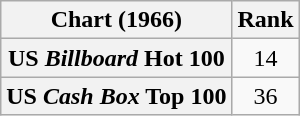<table class="wikitable plainrowheaders">
<tr>
<th scope="col">Chart (1966)</th>
<th scope="col">Rank</th>
</tr>
<tr>
<th scope="row">US <em>Billboard</em> Hot 100</th>
<td style="text-align:center;">14</td>
</tr>
<tr>
<th scope="row">US <em>Cash Box</em> Top 100</th>
<td style="text-align:center;">36</td>
</tr>
</table>
